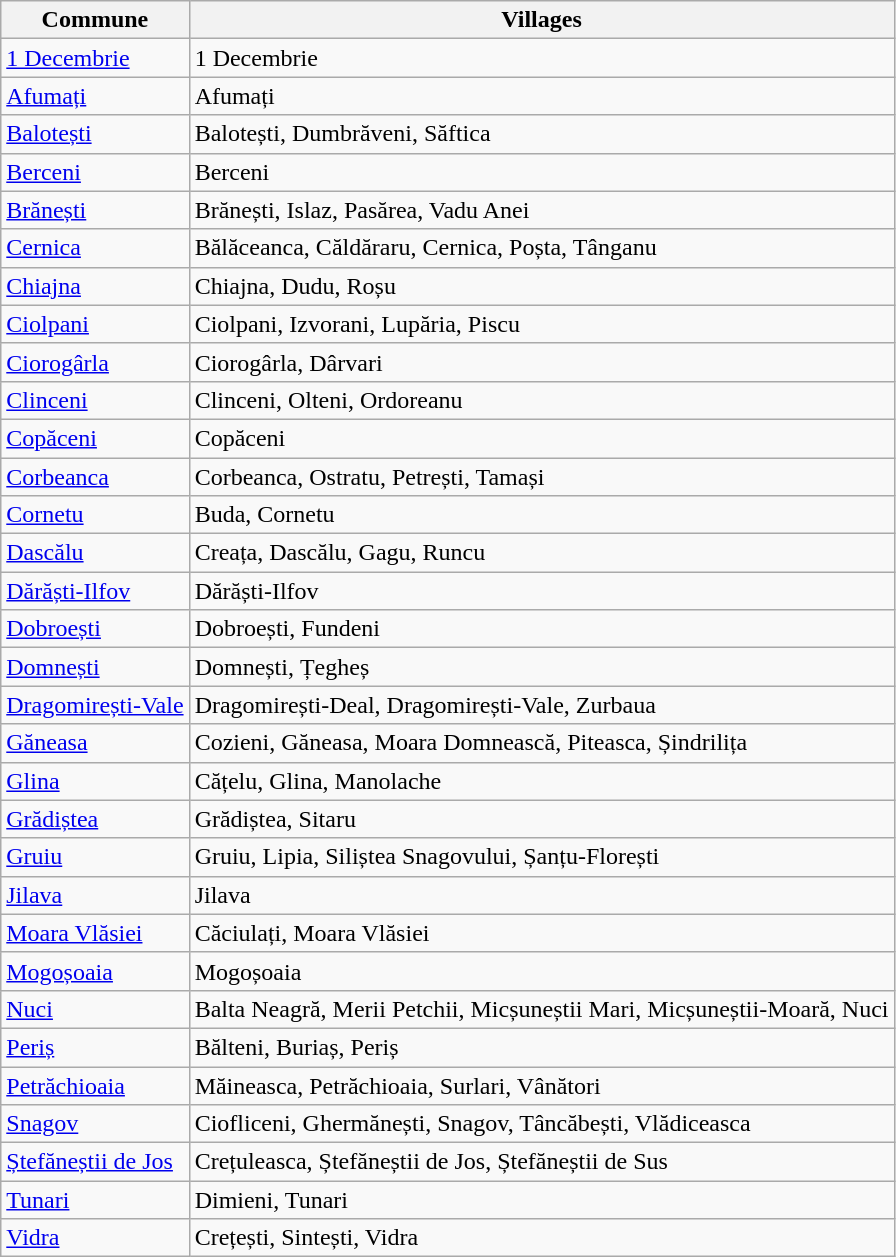<table class="wikitable">
<tr>
<th colspan=1>Commune</th>
<th colspan=3>Villages</th>
</tr>
<tr>
<td><a href='#'>1 Decembrie</a></td>
<td>1 Decembrie</td>
</tr>
<tr>
<td><a href='#'>Afumați</a></td>
<td>Afumați</td>
</tr>
<tr>
<td><a href='#'>Balotești</a></td>
<td>Balotești, Dumbrăveni, Săftica</td>
</tr>
<tr>
<td><a href='#'>Berceni</a></td>
<td>Berceni</td>
</tr>
<tr>
<td><a href='#'>Brănești</a></td>
<td>Brănești, Islaz, Pasărea, Vadu Anei</td>
</tr>
<tr>
<td><a href='#'>Cernica</a></td>
<td>Bălăceanca, Căldăraru, Cernica, Poșta, Tânganu</td>
</tr>
<tr>
<td><a href='#'>Chiajna</a></td>
<td>Chiajna, Dudu, Roșu</td>
</tr>
<tr>
<td><a href='#'>Ciolpani</a></td>
<td>Ciolpani, Izvorani, Lupăria, Piscu</td>
</tr>
<tr>
<td><a href='#'>Ciorogârla</a></td>
<td>Ciorogârla, Dârvari</td>
</tr>
<tr>
<td><a href='#'>Clinceni</a></td>
<td>Clinceni, Olteni, Ordoreanu</td>
</tr>
<tr>
<td><a href='#'>Copăceni</a></td>
<td>Copăceni</td>
</tr>
<tr>
<td><a href='#'>Corbeanca</a></td>
<td>Corbeanca, Ostratu, Petrești, Tamași</td>
</tr>
<tr>
<td><a href='#'>Cornetu</a></td>
<td>Buda, Cornetu</td>
</tr>
<tr>
<td><a href='#'>Dascălu</a></td>
<td>Creața, Dascălu, Gagu, Runcu</td>
</tr>
<tr>
<td><a href='#'>Dărăști-Ilfov</a></td>
<td>Dărăști-Ilfov</td>
</tr>
<tr>
<td><a href='#'>Dobroești</a></td>
<td>Dobroești, Fundeni</td>
</tr>
<tr>
<td><a href='#'>Domnești</a></td>
<td>Domnești, Țegheș</td>
</tr>
<tr>
<td><a href='#'>Dragomirești-Vale</a></td>
<td>Dragomirești-Deal, Dragomirești-Vale, Zurbaua</td>
</tr>
<tr>
<td><a href='#'>Găneasa</a></td>
<td>Cozieni, Găneasa, Moara Domnească, Piteasca, Șindrilița</td>
</tr>
<tr>
<td><a href='#'>Glina</a></td>
<td>Cățelu, Glina, Manolache</td>
</tr>
<tr>
<td><a href='#'>Grădiștea</a></td>
<td>Grădiștea, Sitaru</td>
</tr>
<tr>
<td><a href='#'>Gruiu</a></td>
<td>Gruiu, Lipia, Siliștea Snagovului, Șanțu-Florești</td>
</tr>
<tr>
<td><a href='#'>Jilava</a></td>
<td>Jilava</td>
</tr>
<tr>
<td><a href='#'>Moara Vlăsiei</a></td>
<td>Căciulați, Moara Vlăsiei</td>
</tr>
<tr>
<td><a href='#'>Mogoșoaia</a></td>
<td>Mogoșoaia</td>
</tr>
<tr>
<td><a href='#'>Nuci</a></td>
<td>Balta Neagră, Merii Petchii, Micșuneștii Mari, Micșuneștii-Moară, Nuci</td>
</tr>
<tr>
<td><a href='#'>Periș</a></td>
<td>Bălteni, Buriaș, Periș</td>
</tr>
<tr>
<td><a href='#'>Petrăchioaia</a></td>
<td>Măineasca, Petrăchioaia, Surlari, Vânători</td>
</tr>
<tr>
<td><a href='#'>Snagov</a></td>
<td>Ciofliceni, Ghermănești, Snagov, Tâncăbești, Vlădiceasca</td>
</tr>
<tr>
<td><a href='#'>Ștefăneștii de Jos</a></td>
<td>Crețuleasca, Ștefăneștii de Jos, Ștefăneștii de Sus</td>
</tr>
<tr>
<td><a href='#'>Tunari</a></td>
<td>Dimieni, Tunari</td>
</tr>
<tr>
<td><a href='#'>Vidra</a></td>
<td>Crețești, Sintești, Vidra</td>
</tr>
</table>
